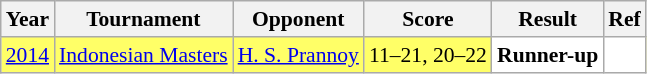<table class="sortable wikitable" style="font-size: 90%">
<tr>
<th>Year</th>
<th>Tournament</th>
<th>Opponent</th>
<th>Score</th>
<th>Result</th>
<th>Ref</th>
</tr>
<tr style="background:#FFFF67">
<td align="center"><a href='#'>2014</a></td>
<td align="left"><a href='#'>Indonesian Masters</a></td>
<td align="left"> <a href='#'>H. S. Prannoy</a></td>
<td align="left">11–21, 20–22</td>
<td style="text-align:left; background:white"> <strong>Runner-up</strong></td>
<td style="text-align:center; background:white"></td>
</tr>
</table>
